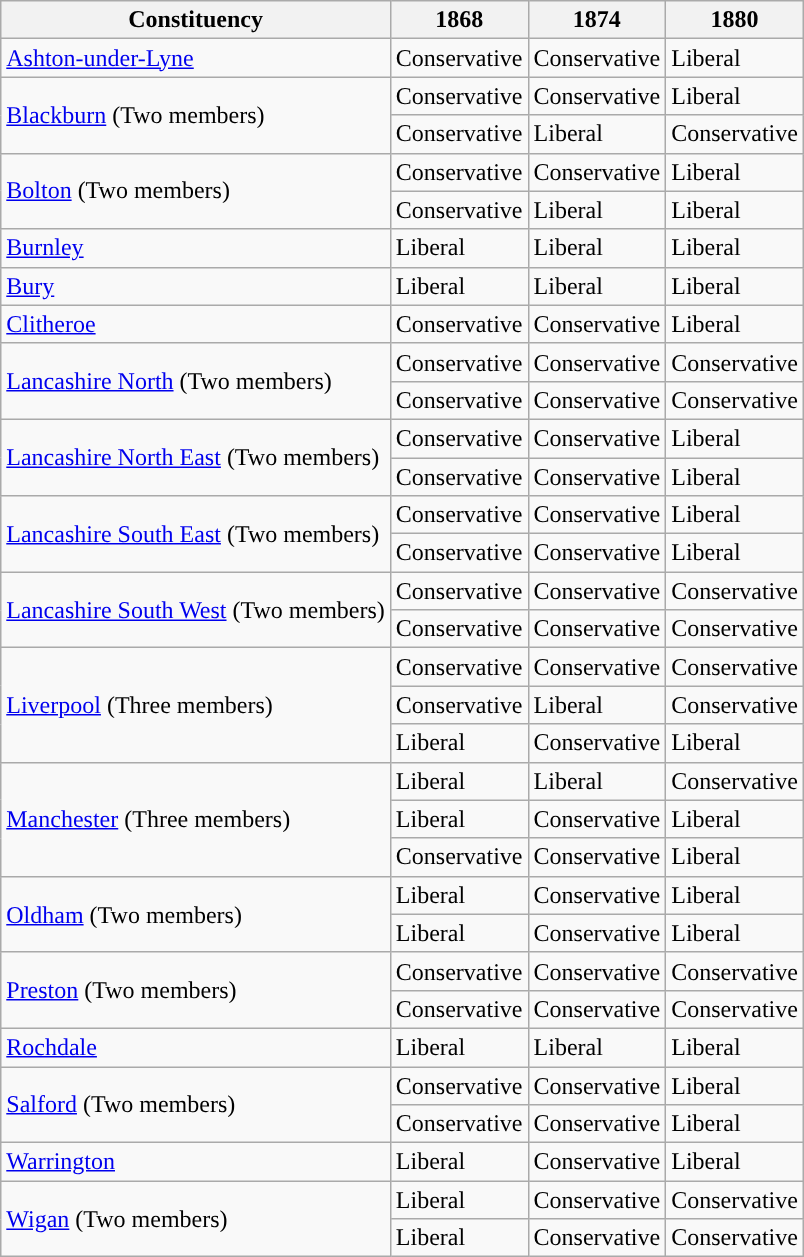<table class="wikitable">
<tr>
<th>Constituency</th>
<th>1868</th>
<th>1874</th>
<th>1880</th>
</tr>
<tr>
<td><a href='#'>Ashton-under-Lyne</a></td>
<td>Conservative</td>
<td>Conservative</td>
<td>Liberal</td>
</tr>
<tr>
<td rowspan="2"><a href='#'>Blackburn</a> (Two members)</td>
<td>Conservative</td>
<td>Conservative</td>
<td>Liberal</td>
</tr>
<tr>
<td>Conservative</td>
<td>Liberal</td>
<td>Conservative</td>
</tr>
<tr>
<td rowspan="2"><a href='#'>Bolton</a> (Two members)</td>
<td>Conservative</td>
<td>Conservative</td>
<td>Liberal</td>
</tr>
<tr>
<td>Conservative</td>
<td>Liberal</td>
<td>Liberal</td>
</tr>
<tr>
<td><a href='#'>Burnley</a></td>
<td>Liberal</td>
<td>Liberal</td>
<td>Liberal</td>
</tr>
<tr>
<td><a href='#'>Bury</a></td>
<td>Liberal</td>
<td>Liberal</td>
<td>Liberal</td>
</tr>
<tr>
<td><a href='#'>Clitheroe</a></td>
<td>Conservative</td>
<td>Conservative</td>
<td>Liberal</td>
</tr>
<tr>
<td rowspan="2"><a href='#'>Lancashire North</a> (Two members)</td>
<td>Conservative</td>
<td>Conservative</td>
<td>Conservative</td>
</tr>
<tr>
<td>Conservative</td>
<td>Conservative</td>
<td>Conservative</td>
</tr>
<tr>
<td rowspan="2"><a href='#'>Lancashire North East</a> (Two members)</td>
<td>Conservative</td>
<td>Conservative</td>
<td>Liberal</td>
</tr>
<tr>
<td>Conservative</td>
<td>Conservative</td>
<td>Liberal</td>
</tr>
<tr>
<td rowspan="2"><a href='#'>Lancashire South East</a> (Two members)</td>
<td>Conservative</td>
<td>Conservative</td>
<td>Liberal</td>
</tr>
<tr>
<td>Conservative</td>
<td>Conservative</td>
<td>Liberal</td>
</tr>
<tr>
<td rowspan="2"><a href='#'>Lancashire South West</a> (Two members)</td>
<td>Conservative</td>
<td>Conservative</td>
<td>Conservative</td>
</tr>
<tr>
<td>Conservative</td>
<td>Conservative</td>
<td>Conservative</td>
</tr>
<tr>
<td rowspan="3"><a href='#'>Liverpool</a> (Three members)</td>
<td>Conservative</td>
<td>Conservative</td>
<td>Conservative</td>
</tr>
<tr>
<td>Conservative</td>
<td>Liberal</td>
<td>Conservative</td>
</tr>
<tr>
<td>Liberal</td>
<td>Conservative</td>
<td>Liberal</td>
</tr>
<tr>
<td rowspan="3"><a href='#'>Manchester</a> (Three members)</td>
<td>Liberal</td>
<td>Liberal</td>
<td>Conservative</td>
</tr>
<tr>
<td>Liberal</td>
<td>Conservative</td>
<td>Liberal</td>
</tr>
<tr>
<td>Conservative</td>
<td>Conservative</td>
<td>Liberal</td>
</tr>
<tr>
<td rowspan="2"><a href='#'>Oldham</a> (Two members)</td>
<td>Liberal</td>
<td>Conservative</td>
<td>Liberal</td>
</tr>
<tr>
<td>Liberal</td>
<td>Conservative</td>
<td>Liberal</td>
</tr>
<tr>
<td rowspan="2"><a href='#'>Preston</a> (Two members)</td>
<td>Conservative</td>
<td>Conservative</td>
<td>Conservative</td>
</tr>
<tr>
<td>Conservative</td>
<td>Conservative</td>
<td>Conservative</td>
</tr>
<tr>
<td><a href='#'>Rochdale</a></td>
<td>Liberal</td>
<td>Liberal</td>
<td>Liberal</td>
</tr>
<tr>
<td rowspan="2"><a href='#'>Salford</a> (Two members)</td>
<td>Conservative</td>
<td>Conservative</td>
<td>Liberal</td>
</tr>
<tr>
<td>Conservative</td>
<td>Conservative</td>
<td>Liberal</td>
</tr>
<tr>
<td><a href='#'>Warrington</a></td>
<td>Liberal</td>
<td>Conservative</td>
<td>Liberal</td>
</tr>
<tr>
<td rowspan="2"><a href='#'>Wigan</a> (Two members)</td>
<td>Liberal</td>
<td>Conservative</td>
<td>Conservative</td>
</tr>
<tr>
<td>Liberal</td>
<td>Conservative</td>
<td>Conservative</td>
</tr>
</table>
